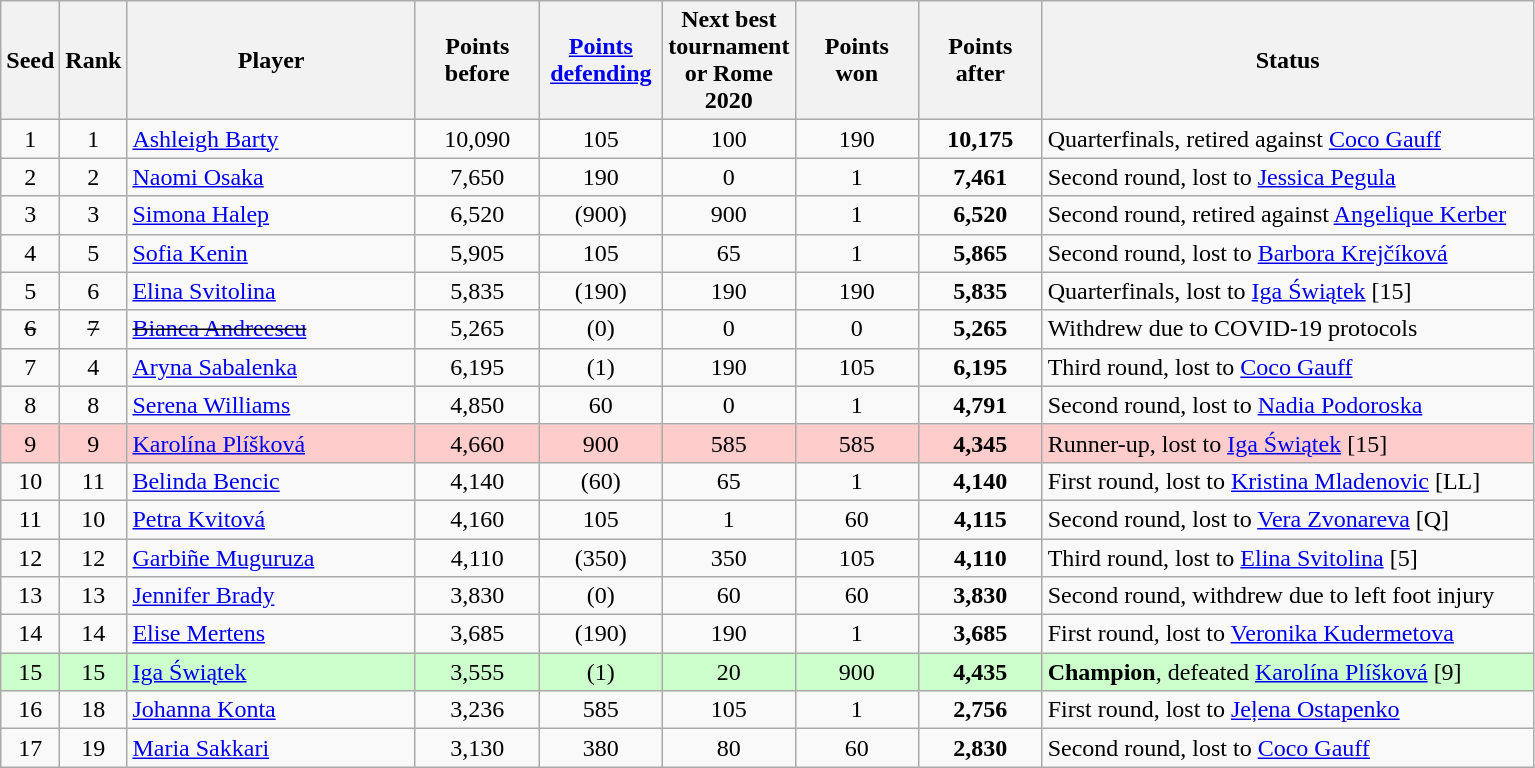<table class="wikitable sortable">
<tr>
<th style="width:30px;">Seed</th>
<th style="width:30px;">Rank</th>
<th style="width:185px;">Player</th>
<th style="width:75px;">Points before</th>
<th style="width:75px;"><a href='#'>Points defending</a></th>
<th style="width:75px;">Next best tournament or Rome 2020</th>
<th style="width:75px;">Points won</th>
<th style="width:75px;">Points after</th>
<th style="width:320px;">Status</th>
</tr>
<tr>
<td style="text-align:center;">1</td>
<td style="text-align:center;">1</td>
<td> <a href='#'>Ashleigh Barty</a></td>
<td style="text-align:center;">10,090</td>
<td style="text-align:center;">105</td>
<td style="text-align:center;">100</td>
<td style="text-align:center;">190</td>
<td style="text-align:center;"><strong>10,175</strong></td>
<td>Quarterfinals, retired against  <a href='#'>Coco Gauff</a></td>
</tr>
<tr>
<td style="text-align:center;">2</td>
<td style="text-align:center;">2</td>
<td> <a href='#'>Naomi Osaka</a></td>
<td style="text-align:center;">7,650</td>
<td style="text-align:center;">190</td>
<td style="text-align:center;">0</td>
<td style="text-align:center;">1</td>
<td style="text-align:center;"><strong>7,461</strong></td>
<td>Second round, lost to  <a href='#'>Jessica Pegula</a></td>
</tr>
<tr>
<td style="text-align:center;">3</td>
<td style="text-align:center;">3</td>
<td> <a href='#'>Simona Halep</a></td>
<td style="text-align:center;">6,520</td>
<td style="text-align:center;">(900)</td>
<td style="text-align:center;">900</td>
<td style="text-align:center;">1</td>
<td style="text-align:center;"><strong>6,520</strong></td>
<td>Second round, retired against  <a href='#'>Angelique Kerber</a></td>
</tr>
<tr>
<td style="text-align:center;">4</td>
<td style="text-align:center;">5</td>
<td> <a href='#'>Sofia Kenin</a></td>
<td style="text-align:center;">5,905</td>
<td style="text-align:center;">105</td>
<td style="text-align:center;">65</td>
<td style="text-align:center;">1</td>
<td style="text-align:center;"><strong>5,865</strong></td>
<td>Second round, lost to  <a href='#'>Barbora Krejčíková</a></td>
</tr>
<tr>
<td style="text-align:center;">5</td>
<td style="text-align:center;">6</td>
<td> <a href='#'>Elina Svitolina</a></td>
<td style="text-align:center;">5,835</td>
<td style="text-align:center;">(190)</td>
<td style="text-align:center;">190</td>
<td style="text-align:center;">190</td>
<td style="text-align:center;"><strong>5,835</strong></td>
<td>Quarterfinals, lost to  <a href='#'>Iga Świątek</a> [15]</td>
</tr>
<tr>
<td style="text-align:center;"><s>6</s></td>
<td style="text-align:center;"><s>7</s></td>
<td><s> <a href='#'>Bianca Andreescu</a></s></td>
<td style="text-align:center;">5,265</td>
<td style="text-align:center;">(0)</td>
<td style="text-align:center;">0</td>
<td style="text-align:center;">0</td>
<td style="text-align:center;"><strong>5,265</strong></td>
<td>Withdrew due to COVID-19 protocols</td>
</tr>
<tr>
<td style="text-align:center;">7</td>
<td style="text-align:center;">4</td>
<td> <a href='#'>Aryna Sabalenka</a></td>
<td style="text-align:center;">6,195</td>
<td style="text-align:center;">(1)</td>
<td style="text-align:center;">190</td>
<td style="text-align:center;">105</td>
<td style="text-align:center;"><strong>6,195</strong></td>
<td>Third round, lost to  <a href='#'>Coco Gauff</a></td>
</tr>
<tr>
<td style="text-align:center;">8</td>
<td style="text-align:center;">8</td>
<td> <a href='#'>Serena Williams</a></td>
<td style="text-align:center;">4,850</td>
<td style="text-align:center;">60</td>
<td style="text-align:center;">0</td>
<td style="text-align:center;">1</td>
<td style="text-align:center;"><strong>4,791</strong></td>
<td>Second round, lost to  <a href='#'>Nadia Podoroska</a></td>
</tr>
<tr style="background-color:#fcc;">
<td style="text-align:center;">9</td>
<td style="text-align:center;">9</td>
<td> <a href='#'>Karolína Plíšková</a></td>
<td style="text-align:center;">4,660</td>
<td style="text-align:center;">900</td>
<td style="text-align:center;">585</td>
<td style="text-align:center;">585</td>
<td style="text-align:center;"><strong>4,345</strong></td>
<td>Runner-up, lost to  <a href='#'>Iga Świątek</a> [15]</td>
</tr>
<tr>
<td style="text-align:center;">10</td>
<td style="text-align:center;">11</td>
<td> <a href='#'>Belinda Bencic</a></td>
<td style="text-align:center;">4,140</td>
<td style="text-align:center;">(60)</td>
<td style="text-align:center;">65</td>
<td style="text-align:center;">1</td>
<td style="text-align:center;"><strong>4,140</strong></td>
<td>First round, lost to  <a href='#'>Kristina Mladenovic</a> [LL]</td>
</tr>
<tr>
<td style="text-align:center;">11</td>
<td style="text-align:center;">10</td>
<td> <a href='#'>Petra Kvitová</a></td>
<td style="text-align:center;">4,160</td>
<td style="text-align:center;">105</td>
<td style="text-align:center;">1</td>
<td style="text-align:center;">60</td>
<td style="text-align:center;"><strong>4,115</strong></td>
<td>Second round, lost to  <a href='#'>Vera Zvonareva</a> [Q]</td>
</tr>
<tr>
<td style="text-align:center;">12</td>
<td style="text-align:center;">12</td>
<td> <a href='#'>Garbiñe Muguruza</a></td>
<td style="text-align:center;">4,110</td>
<td style="text-align:center;">(350)</td>
<td style="text-align:center;">350</td>
<td style="text-align:center;">105</td>
<td style="text-align:center;"><strong>4,110</strong></td>
<td>Third round, lost to  <a href='#'>Elina Svitolina</a> [5]</td>
</tr>
<tr>
<td style="text-align:center;">13</td>
<td style="text-align:center;">13</td>
<td> <a href='#'>Jennifer Brady</a></td>
<td style="text-align:center;">3,830</td>
<td style="text-align:center;">(0)</td>
<td style="text-align:center;">60</td>
<td style="text-align:center;">60</td>
<td style="text-align:center;"><strong>3,830</strong></td>
<td>Second round, withdrew due to left foot injury</td>
</tr>
<tr>
<td style="text-align:center;">14</td>
<td style="text-align:center;">14</td>
<td> <a href='#'>Elise Mertens</a></td>
<td style="text-align:center;">3,685</td>
<td style="text-align:center;">(190)</td>
<td style="text-align:center;">190</td>
<td style="text-align:center;">1</td>
<td style="text-align:center;"><strong>3,685</strong></td>
<td>First round, lost to  <a href='#'>Veronika Kudermetova</a></td>
</tr>
<tr style="background-color:#cfc;">
<td style="text-align:center;">15</td>
<td style="text-align:center;">15</td>
<td> <a href='#'>Iga Świątek</a></td>
<td style="text-align:center;">3,555</td>
<td style="text-align:center;">(1)</td>
<td style="text-align:center;">20</td>
<td style="text-align:center;">900</td>
<td style="text-align:center;"><strong>4,435</strong></td>
<td><strong>Champion</strong>, defeated  <a href='#'>Karolína Plíšková</a> [9]</td>
</tr>
<tr>
<td style="text-align:center;">16</td>
<td style="text-align:center;">18</td>
<td> <a href='#'>Johanna Konta</a></td>
<td style="text-align:center;">3,236</td>
<td style="text-align:center;">585</td>
<td style="text-align:center;">105</td>
<td style="text-align:center;">1</td>
<td style="text-align:center;"><strong>2,756</strong></td>
<td>First round, lost to  <a href='#'>Jeļena Ostapenko</a></td>
</tr>
<tr>
<td style="text-align:center;">17</td>
<td style="text-align:center;">19</td>
<td> <a href='#'>Maria Sakkari</a></td>
<td style="text-align:center;">3,130</td>
<td style="text-align:center;">380</td>
<td style="text-align:center;">80</td>
<td style="text-align:center;">60</td>
<td style="text-align:center;"><strong>2,830</strong></td>
<td>Second round, lost to  <a href='#'>Coco Gauff</a></td>
</tr>
</table>
